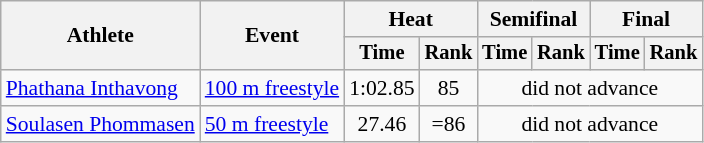<table class=wikitable style="font-size:90%">
<tr>
<th rowspan="2">Athlete</th>
<th rowspan="2">Event</th>
<th colspan="2">Heat</th>
<th colspan="2">Semifinal</th>
<th colspan="2">Final</th>
</tr>
<tr style="font-size:95%">
<th>Time</th>
<th>Rank</th>
<th>Time</th>
<th>Rank</th>
<th>Time</th>
<th>Rank</th>
</tr>
<tr align=center>
<td align=left><a href='#'>Phathana Inthavong</a></td>
<td align=left><a href='#'>100 m freestyle</a></td>
<td>1:02.85</td>
<td>85</td>
<td colspan=4>did not advance</td>
</tr>
<tr align=center>
<td align=left><a href='#'>Soulasen Phommasen</a></td>
<td align=left><a href='#'>50 m freestyle</a></td>
<td>27.46</td>
<td>=86</td>
<td colspan=4>did not advance</td>
</tr>
</table>
